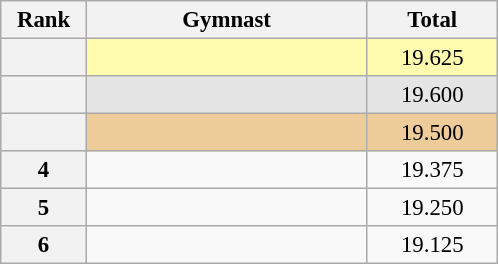<table class="wikitable sortable" style="text-align:center; font-size:95%">
<tr>
<th scope="col" style="width:50px;">Rank</th>
<th scope="col" style="width:180px;">Gymnast</th>
<th scope="col" style="width:80px;">Total</th>
</tr>
<tr style="background:#fffcaf;">
<th scope=row style="text-align:center"></th>
<td style="text-align:left;"></td>
<td>19.625</td>
</tr>
<tr style="background:#e5e5e5;">
<th scope=row style="text-align:center"></th>
<td style="text-align:left;"></td>
<td>19.600</td>
</tr>
<tr style="background:#ec9;">
<th scope=row style="text-align:center"></th>
<td style="text-align:left;"></td>
<td>19.500</td>
</tr>
<tr>
<th scope=row style="text-align:center">4</th>
<td style="text-align:left;"></td>
<td>19.375</td>
</tr>
<tr>
<th scope=row style="text-align:center">5</th>
<td style="text-align:left;"></td>
<td>19.250</td>
</tr>
<tr>
<th scope=row style="text-align:center">6</th>
<td style="text-align:left;"></td>
<td>19.125</td>
</tr>
</table>
